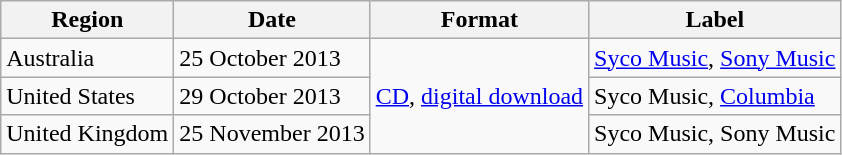<table class="wikitable plainrowheaders">
<tr>
<th scope="col">Region</th>
<th scope="col">Date</th>
<th scope="col">Format</th>
<th scope="col">Label</th>
</tr>
<tr>
<td>Australia</td>
<td>25 October 2013</td>
<td rowspan="3"><a href='#'>CD</a>, <a href='#'>digital download</a></td>
<td><a href='#'>Syco Music</a>, <a href='#'>Sony Music</a></td>
</tr>
<tr>
<td>United States</td>
<td>29 October 2013</td>
<td>Syco Music, <a href='#'>Columbia</a></td>
</tr>
<tr>
<td>United Kingdom</td>
<td>25 November 2013</td>
<td>Syco Music, Sony Music</td>
</tr>
</table>
